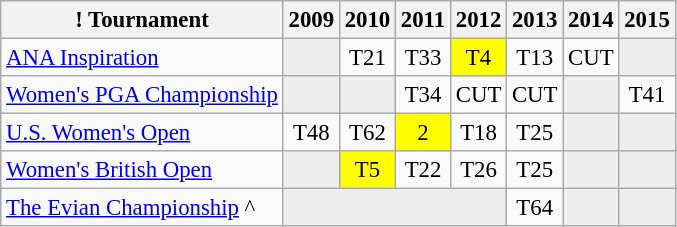<table class="wikitable" style="font-size:95%;text-align:center;">
<tr>
<th>! Tournament</th>
<th>2009</th>
<th>2010</th>
<th>2011</th>
<th>2012</th>
<th>2013</th>
<th>2014</th>
<th>2015</th>
</tr>
<tr>
<td align=left><a href='#'>ANA Inspiration</a></td>
<td style="background:#eeeeee;"></td>
<td>T21</td>
<td>T33</td>
<td style="background:yellow;">T4</td>
<td>T13</td>
<td>CUT</td>
<td style="background:#eeeeee;"></td>
</tr>
<tr>
<td align=left><a href='#'>Women's PGA Championship</a></td>
<td style="background:#eeeeee;"></td>
<td style="background:#eeeeee;"></td>
<td>T34</td>
<td>CUT</td>
<td>CUT</td>
<td style="background:#eeeeee;"></td>
<td>T41</td>
</tr>
<tr>
<td align=left><a href='#'>U.S. Women's Open</a></td>
<td>T48</td>
<td>T62</td>
<td style="background:yellow;">2</td>
<td>T18</td>
<td>T25</td>
<td style="background:#eeeeee;"></td>
<td style="background:#eeeeee;"></td>
</tr>
<tr>
<td align=left><a href='#'>Women's British Open</a></td>
<td style="background:#eeeeee;"></td>
<td style="background:yellow;">T5</td>
<td>T22</td>
<td>T26</td>
<td>T25</td>
<td style="background:#eeeeee;"></td>
<td style="background:#eeeeee;"></td>
</tr>
<tr>
<td align=left><a href='#'>The Evian Championship</a> ^</td>
<td style="background:#eeeeee;" colspan=4></td>
<td>T64</td>
<td style="background:#eeeeee;"></td>
<td style="background:#eeeeee;"></td>
</tr>
</table>
